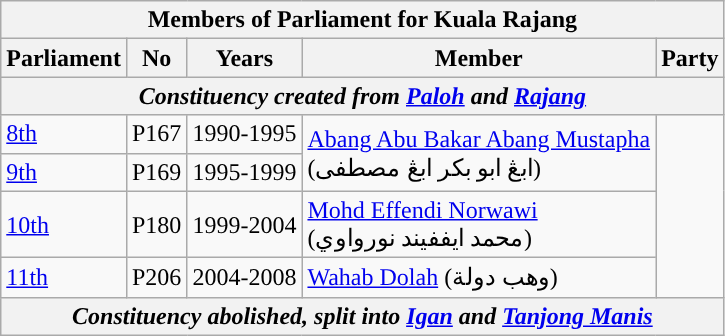<table class=wikitable>
<tr>
<th colspan="5">Members of Parliament for Kuala Rajang</th>
</tr>
<tr>
<th>Parliament</th>
<th>No</th>
<th>Years</th>
<th>Member</th>
<th>Party</th>
</tr>
<tr>
<th colspan="5" align="center"><em>Constituency created from <a href='#'>Paloh</a> and <a href='#'>Rajang</a></em></th>
</tr>
<tr>
<td><a href='#'>8th</a></td>
<td>P167</td>
<td>1990-1995</td>
<td rowspan=2><a href='#'>Abang Abu Bakar Abang Mustapha</a> <br> (ابڠ ابو بكر ابڠ مصطفى)</td>
<td rowspan=4></td>
</tr>
<tr>
<td><a href='#'>9th</a></td>
<td>P169</td>
<td>1995-1999</td>
</tr>
<tr>
<td><a href='#'>10th</a></td>
<td>P180</td>
<td>1999-2004</td>
<td><a href='#'>Mohd Effendi Norwawi</a> <br> (محمد ايففيند نورواوي)</td>
</tr>
<tr>
<td><a href='#'>11th</a></td>
<td>P206</td>
<td>2004-2008</td>
<td><a href='#'>Wahab Dolah</a> (وهب دولة‎)</td>
</tr>
<tr>
<th colspan="5" align="center"><em>Constituency abolished, split into <a href='#'>Igan</a> and <a href='#'>Tanjong Manis</a></em></th>
</tr>
</table>
